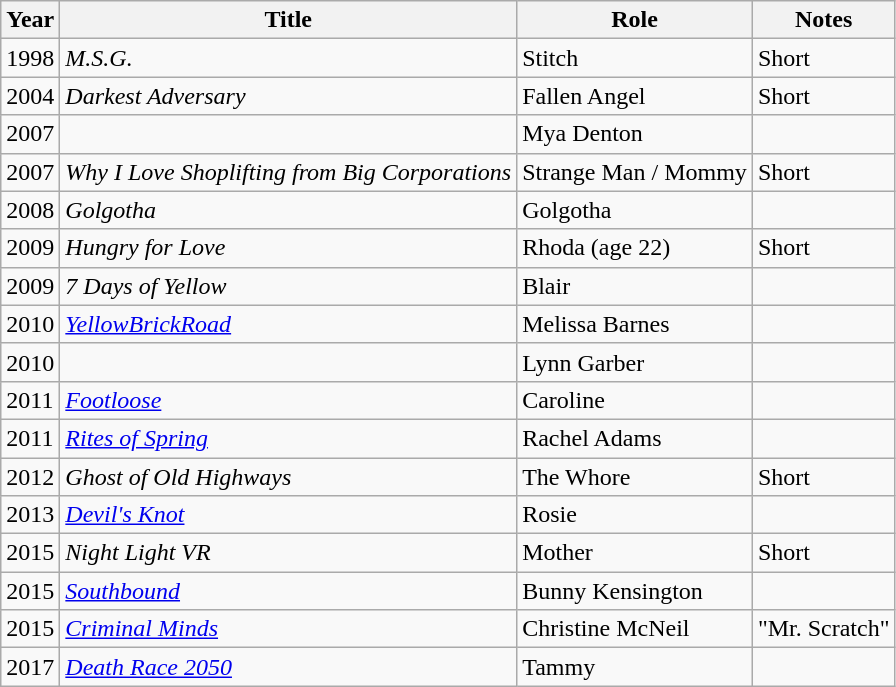<table class="wikitable sortable">
<tr>
<th>Year</th>
<th>Title</th>
<th>Role</th>
<th class="unsortable">Notes</th>
</tr>
<tr>
<td>1998</td>
<td><em>M.S.G.</em></td>
<td>Stitch</td>
<td>Short</td>
</tr>
<tr>
<td>2004</td>
<td><em>Darkest Adversary</em></td>
<td>Fallen Angel</td>
<td>Short</td>
</tr>
<tr>
<td>2007</td>
<td><em></em></td>
<td>Mya Denton</td>
<td></td>
</tr>
<tr>
<td>2007</td>
<td><em>Why I Love Shoplifting from Big Corporations</em></td>
<td>Strange Man / Mommy</td>
<td>Short</td>
</tr>
<tr>
<td>2008</td>
<td><em>Golgotha</em></td>
<td>Golgotha</td>
<td></td>
</tr>
<tr>
<td>2009</td>
<td><em>Hungry for Love</em></td>
<td>Rhoda (age 22)</td>
<td>Short</td>
</tr>
<tr>
<td>2009</td>
<td><em>7 Days of Yellow</em></td>
<td>Blair</td>
<td></td>
</tr>
<tr>
<td>2010</td>
<td><em><a href='#'>YellowBrickRoad</a></em></td>
<td>Melissa Barnes</td>
<td></td>
</tr>
<tr>
<td>2010</td>
<td><em></em></td>
<td>Lynn Garber</td>
<td></td>
</tr>
<tr>
<td>2011</td>
<td><em><a href='#'>Footloose</a></em></td>
<td>Caroline</td>
<td></td>
</tr>
<tr>
<td>2011</td>
<td><em><a href='#'>Rites of Spring</a></em></td>
<td>Rachel Adams</td>
<td></td>
</tr>
<tr>
<td>2012</td>
<td><em>Ghost of Old Highways</em></td>
<td>The Whore</td>
<td>Short</td>
</tr>
<tr>
<td>2013</td>
<td><em><a href='#'>Devil's Knot</a></em></td>
<td>Rosie</td>
<td></td>
</tr>
<tr>
<td>2015</td>
<td><em>Night Light VR</em></td>
<td>Mother</td>
<td>Short</td>
</tr>
<tr>
<td>2015</td>
<td><em><a href='#'>Southbound</a></em></td>
<td>Bunny Kensington</td>
<td></td>
</tr>
<tr>
<td>2015</td>
<td><em><a href='#'>Criminal Minds</a></em></td>
<td>Christine McNeil</td>
<td>"Mr. Scratch"</td>
</tr>
<tr>
<td>2017</td>
<td><em><a href='#'>Death Race 2050</a></em></td>
<td>Tammy</td>
<td></td>
</tr>
</table>
